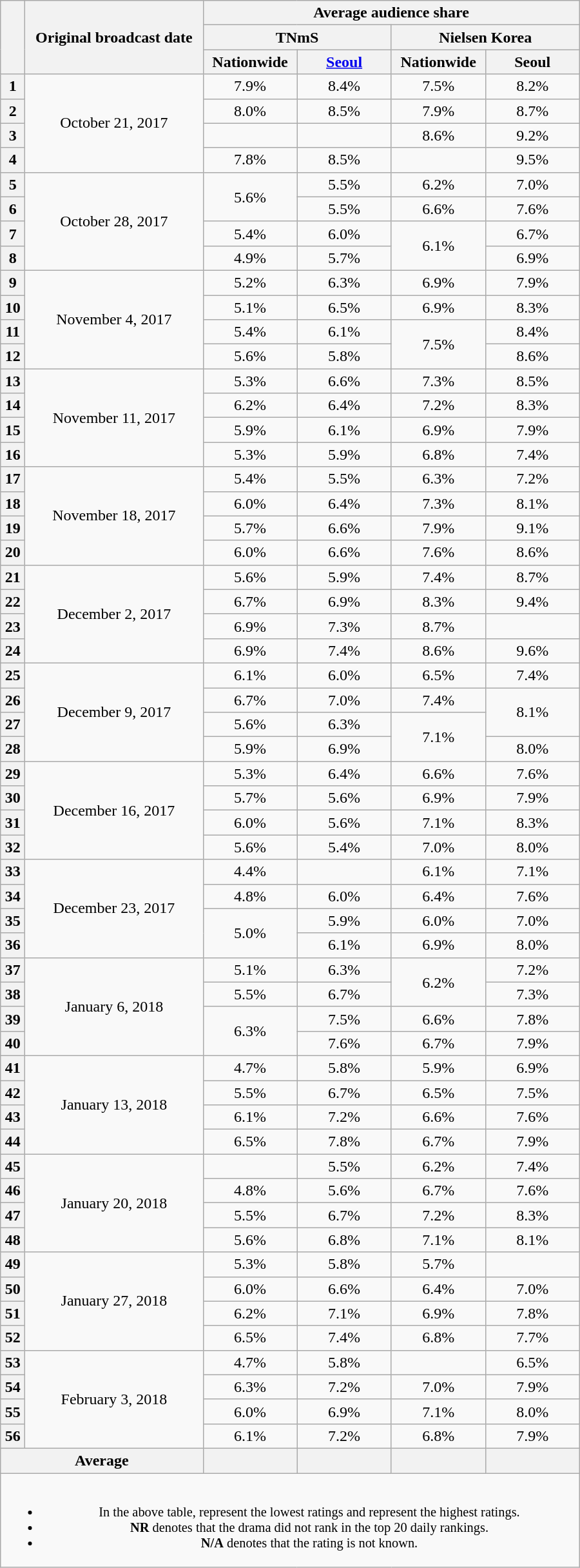<table class="wikitable" style="width:600px; text-align:center">
<tr>
<th rowspan="3"></th>
<th rowspan="3">Original broadcast date</th>
<th colspan="4">Average audience share</th>
</tr>
<tr>
<th colspan="2">TNmS</th>
<th colspan="2">Nielsen Korea</th>
</tr>
<tr>
<th width=90>Nationwide</th>
<th width=90><a href='#'>Seoul</a></th>
<th width=90>Nationwide</th>
<th width=90>Seoul</th>
</tr>
<tr>
<th>1</th>
<td rowspan="4">October 21, 2017</td>
<td>7.9% </td>
<td>8.4% </td>
<td>7.5% </td>
<td>8.2% </td>
</tr>
<tr>
<th>2</th>
<td>8.0% </td>
<td>8.5% </td>
<td>7.9% </td>
<td>8.7% </td>
</tr>
<tr>
<th>3</th>
<td> </td>
<td> </td>
<td>8.6% </td>
<td>9.2% </td>
</tr>
<tr>
<th>4</th>
<td>7.8% </td>
<td>8.5% </td>
<td> </td>
<td>9.5% </td>
</tr>
<tr>
<th>5</th>
<td rowspan="4">October 28, 2017</td>
<td rowspan="2">5.6% </td>
<td>5.5% </td>
<td>6.2% </td>
<td>7.0% </td>
</tr>
<tr>
<th>6</th>
<td>5.5% </td>
<td>6.6% </td>
<td>7.6% </td>
</tr>
<tr>
<th>7</th>
<td>5.4% </td>
<td>6.0% </td>
<td rowspan="2">6.1% </td>
<td>6.7% </td>
</tr>
<tr>
<th>8</th>
<td>4.9% </td>
<td>5.7% </td>
<td>6.9% </td>
</tr>
<tr>
<th>9</th>
<td rowspan="4">November 4, 2017</td>
<td>5.2% </td>
<td>6.3% </td>
<td>6.9% </td>
<td>7.9% </td>
</tr>
<tr>
<th>10</th>
<td>5.1% </td>
<td>6.5% </td>
<td>6.9% </td>
<td>8.3% </td>
</tr>
<tr>
<th>11</th>
<td>5.4% </td>
<td>6.1% </td>
<td rowspan="2">7.5% </td>
<td>8.4% </td>
</tr>
<tr>
<th>12</th>
<td>5.6% </td>
<td>5.8% </td>
<td>8.6% </td>
</tr>
<tr>
<th>13</th>
<td rowspan="4">November 11, 2017</td>
<td>5.3% </td>
<td>6.6% </td>
<td>7.3% </td>
<td>8.5% </td>
</tr>
<tr>
<th>14</th>
<td>6.2% </td>
<td>6.4% </td>
<td>7.2% </td>
<td>8.3% </td>
</tr>
<tr>
<th>15</th>
<td>5.9% </td>
<td>6.1% </td>
<td>6.9% </td>
<td>7.9% </td>
</tr>
<tr>
<th>16</th>
<td>5.3% </td>
<td>5.9% </td>
<td>6.8% </td>
<td>7.4% </td>
</tr>
<tr>
<th>17</th>
<td rowspan="4">November 18, 2017</td>
<td>5.4% </td>
<td>5.5% </td>
<td>6.3% </td>
<td>7.2% </td>
</tr>
<tr>
<th>18</th>
<td>6.0% </td>
<td>6.4% </td>
<td>7.3% </td>
<td>8.1% </td>
</tr>
<tr>
<th>19</th>
<td>5.7% </td>
<td>6.6% </td>
<td>7.9% </td>
<td>9.1% </td>
</tr>
<tr>
<th>20</th>
<td>6.0% </td>
<td>6.6% </td>
<td>7.6% </td>
<td>8.6% </td>
</tr>
<tr>
<th>21</th>
<td rowspan="4">December 2, 2017</td>
<td>5.6% </td>
<td>5.9% </td>
<td>7.4% </td>
<td>8.7% </td>
</tr>
<tr>
<th>22</th>
<td>6.7% </td>
<td>6.9% </td>
<td>8.3% </td>
<td>9.4% </td>
</tr>
<tr>
<th>23</th>
<td>6.9% </td>
<td>7.3% </td>
<td>8.7% </td>
<td> </td>
</tr>
<tr>
<th>24</th>
<td>6.9% </td>
<td>7.4% </td>
<td>8.6% </td>
<td>9.6% </td>
</tr>
<tr>
<th>25</th>
<td rowspan="4">December 9, 2017</td>
<td>6.1% </td>
<td>6.0% </td>
<td>6.5% </td>
<td>7.4% </td>
</tr>
<tr>
<th>26</th>
<td>6.7% </td>
<td>7.0% </td>
<td>7.4% </td>
<td rowspan="2">8.1% </td>
</tr>
<tr>
<th>27</th>
<td>5.6% </td>
<td>6.3% </td>
<td rowspan="2">7.1% </td>
</tr>
<tr>
<th>28</th>
<td>5.9% </td>
<td>6.9% </td>
<td>8.0% </td>
</tr>
<tr>
<th>29</th>
<td rowspan="4">December 16, 2017</td>
<td>5.3% </td>
<td>6.4% </td>
<td>6.6% </td>
<td>7.6% </td>
</tr>
<tr>
<th>30</th>
<td>5.7% </td>
<td>5.6% </td>
<td>6.9% </td>
<td>7.9% </td>
</tr>
<tr>
<th>31</th>
<td>6.0% </td>
<td>5.6% </td>
<td>7.1% </td>
<td>8.3% </td>
</tr>
<tr>
<th>32</th>
<td>5.6% </td>
<td>5.4% </td>
<td>7.0% </td>
<td>8.0% </td>
</tr>
<tr>
<th>33</th>
<td rowspan="4">December 23, 2017</td>
<td>4.4% </td>
<td> </td>
<td>6.1% </td>
<td>7.1% </td>
</tr>
<tr>
<th>34</th>
<td>4.8% </td>
<td>6.0%</td>
<td>6.4% </td>
<td>7.6% </td>
</tr>
<tr>
<th>35</th>
<td rowspan="2">5.0% </td>
<td>5.9%</td>
<td>6.0% </td>
<td>7.0% </td>
</tr>
<tr>
<th>36</th>
<td>6.1%</td>
<td>6.9% </td>
<td>8.0% </td>
</tr>
<tr>
<th>37</th>
<td rowspan="4">January 6, 2018</td>
<td>5.1% </td>
<td>6.3%</td>
<td rowspan="2">6.2% </td>
<td>7.2% </td>
</tr>
<tr>
<th>38</th>
<td>5.5% </td>
<td>6.7%</td>
<td>7.3% </td>
</tr>
<tr>
<th>39</th>
<td rowspan="2">6.3% </td>
<td>7.5%</td>
<td>6.6% </td>
<td>7.8% </td>
</tr>
<tr>
<th>40</th>
<td>7.6%</td>
<td>6.7% </td>
<td>7.9% </td>
</tr>
<tr>
<th>41</th>
<td rowspan="4">January 13, 2018</td>
<td>4.7% </td>
<td>5.8%</td>
<td>5.9% </td>
<td>6.9% </td>
</tr>
<tr>
<th>42</th>
<td>5.5% </td>
<td>6.7%</td>
<td>6.5% </td>
<td>7.5% </td>
</tr>
<tr>
<th>43</th>
<td>6.1% </td>
<td>7.2%</td>
<td>6.6% </td>
<td>7.6% </td>
</tr>
<tr>
<th>44</th>
<td>6.5% </td>
<td>7.8%</td>
<td>6.7% </td>
<td>7.9% </td>
</tr>
<tr>
<th>45</th>
<td rowspan="4">January 20, 2018</td>
<td> </td>
<td>5.5%</td>
<td>6.2% </td>
<td>7.4% </td>
</tr>
<tr>
<th>46</th>
<td>4.8% </td>
<td>5.6%</td>
<td>6.7% </td>
<td>7.6% </td>
</tr>
<tr>
<th>47</th>
<td>5.5% </td>
<td>6.7%</td>
<td>7.2% </td>
<td>8.3% </td>
</tr>
<tr>
<th>48</th>
<td>5.6% </td>
<td>6.8%</td>
<td>7.1% </td>
<td>8.1% </td>
</tr>
<tr>
<th>49</th>
<td rowspan="4">January 27, 2018</td>
<td>5.3% </td>
<td>5.8%</td>
<td>5.7% </td>
<td> </td>
</tr>
<tr>
<th>50</th>
<td>6.0% </td>
<td>6.6%</td>
<td>6.4% </td>
<td>7.0% </td>
</tr>
<tr>
<th>51</th>
<td>6.2% </td>
<td>7.1%</td>
<td>6.9% </td>
<td>7.8% </td>
</tr>
<tr>
<th>52</th>
<td>6.5% </td>
<td>7.4%</td>
<td>6.8% </td>
<td>7.7% </td>
</tr>
<tr>
<th>53</th>
<td rowspan="4">February 3, 2018</td>
<td>4.7% </td>
<td>5.8%</td>
<td> </td>
<td>6.5% </td>
</tr>
<tr>
<th>54</th>
<td>6.3% </td>
<td>7.2%</td>
<td>7.0% </td>
<td>7.9% </td>
</tr>
<tr>
<th>55</th>
<td>6.0% </td>
<td>6.9%</td>
<td>7.1% </td>
<td>8.0% </td>
</tr>
<tr>
<th>56</th>
<td>6.1% </td>
<td>7.2%</td>
<td>6.8% </td>
<td>7.9% </td>
</tr>
<tr>
<th colspan="2">Average</th>
<th></th>
<th></th>
<th></th>
<th></th>
</tr>
<tr>
<td colspan="6" style="font-size:85%"><br><ul><li>In the above table,  represent the lowest ratings and  represent the highest ratings.</li><li><strong>NR</strong> denotes that the drama did not rank in the top 20 daily rankings.</li><li><strong>N/A</strong> denotes that the rating is not known.</li></ul></td>
</tr>
</table>
